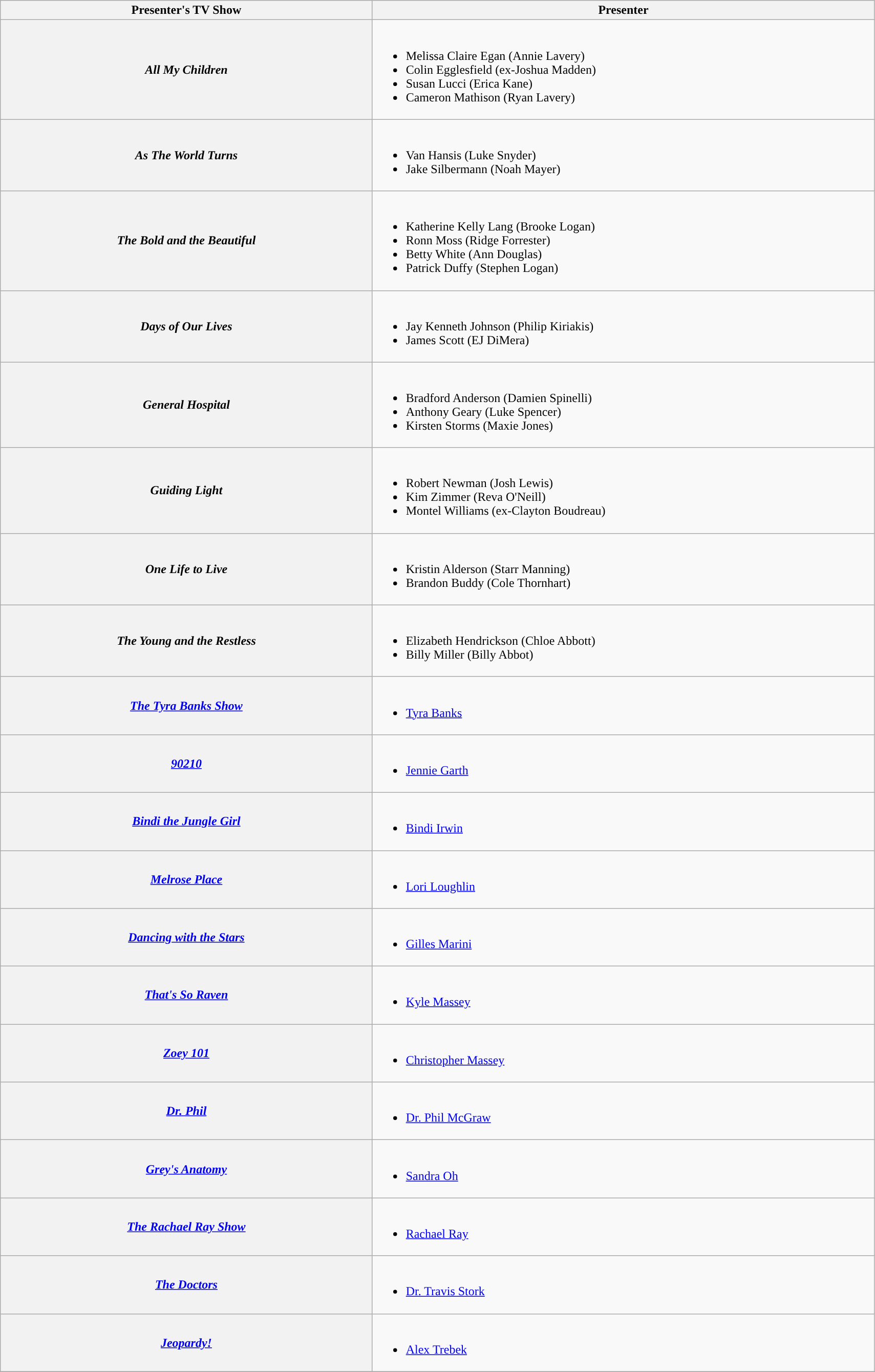<table class="wikitable sortable">
<tr>
<th scope="col"  style="width:20%;">Presenter's TV Show</th>
<th scope="col" style="width:27%;">Presenter</th>
</tr>
<tr>
<th scope="row" style="width=50%"><em>All My Children</em></th>
<td><br><ul><li>Melissa Claire Egan (Annie Lavery)</li><li>Colin Egglesfield (ex-Joshua Madden)</li><li>Susan Lucci (Erica Kane)</li><li>Cameron Mathison (Ryan Lavery)</li></ul></td>
</tr>
<tr>
<th scope="row" style="width=50%"><em>As The World Turns</em></th>
<td><br><ul><li>Van Hansis (Luke Snyder)</li><li>Jake Silbermann (Noah Mayer)</li></ul></td>
</tr>
<tr>
<th scope="row" style="width=50%"><em>The Bold and the Beautiful</em></th>
<td><br><ul><li>Katherine Kelly Lang (Brooke Logan)</li><li>Ronn Moss (Ridge Forrester)</li><li>Betty White (Ann Douglas)</li><li>Patrick Duffy (Stephen Logan)</li></ul></td>
</tr>
<tr>
<th scope="row" style="width=50%"><em>Days of Our Lives</em></th>
<td><br><ul><li>Jay Kenneth Johnson (Philip Kiriakis)</li><li>James Scott (EJ DiMera)</li></ul></td>
</tr>
<tr>
<th scope="row" style="width=50%"><em> General Hospital</em></th>
<td><br><ul><li>Bradford Anderson (Damien Spinelli)</li><li>Anthony Geary (Luke Spencer)</li><li>Kirsten Storms (Maxie Jones)</li></ul></td>
</tr>
<tr>
<th scope="row" style="width=50%"><em>Guiding Light</em></th>
<td><br><ul><li>Robert Newman (Josh Lewis)</li><li>Kim Zimmer (Reva O'Neill)</li><li>Montel Williams (ex-Clayton Boudreau)</li></ul></td>
</tr>
<tr>
<th scope="row" style="width=50%"><em>One Life to Live</em></th>
<td><br><ul><li>Kristin Alderson (Starr Manning)</li><li>Brandon Buddy (Cole Thornhart)</li></ul></td>
</tr>
<tr>
<th scope="row" style="width=50%"><em>The Young and the Restless</em></th>
<td><br><ul><li>Elizabeth Hendrickson (Chloe Abbott)</li><li>Billy Miller (Billy Abbot)</li></ul></td>
</tr>
<tr>
<th scope="row" style="width=50%"><em><a href='#'>The Tyra Banks Show</a></em></th>
<td><br><ul><li><a href='#'>Tyra Banks</a></li></ul></td>
</tr>
<tr>
<th scope="row" style="width=50%"><em><a href='#'>90210</a></em></th>
<td><br><ul><li><a href='#'>Jennie Garth</a></li></ul></td>
</tr>
<tr>
<th scope="row" style="width=50%"><em><a href='#'>Bindi the Jungle Girl</a></em></th>
<td><br><ul><li><a href='#'>Bindi Irwin</a></li></ul></td>
</tr>
<tr>
<th scope="row" style="width=50%"><em><a href='#'>Melrose Place</a></em></th>
<td><br><ul><li><a href='#'>Lori Loughlin</a></li></ul></td>
</tr>
<tr>
<th scope="row" style="width=50%"><em><a href='#'>Dancing with the Stars</a></em></th>
<td><br><ul><li><a href='#'>Gilles Marini</a></li></ul></td>
</tr>
<tr>
<th scope="row" style="width=50%"><em><a href='#'>That's So Raven</a></em></th>
<td><br><ul><li><a href='#'>Kyle Massey</a></li></ul></td>
</tr>
<tr>
<th scope="row" style="width=50%"><em><a href='#'>Zoey 101</a></em></th>
<td><br><ul><li><a href='#'>Christopher Massey</a></li></ul></td>
</tr>
<tr>
<th scope="row" style="width=50%"><em><a href='#'>Dr. Phil</a></em></th>
<td><br><ul><li><a href='#'>Dr. Phil McGraw</a></li></ul></td>
</tr>
<tr>
<th scope="row" style="width=50%"><em><a href='#'>Grey's Anatomy</a></em></th>
<td><br><ul><li><a href='#'>Sandra Oh</a></li></ul></td>
</tr>
<tr>
<th scope="row" style="width=50%"><em><a href='#'>The Rachael Ray Show</a></em></th>
<td><br><ul><li><a href='#'>Rachael Ray</a></li></ul></td>
</tr>
<tr>
<th scope="row" style="width=50%"><em><a href='#'>The Doctors</a></em></th>
<td><br><ul><li><a href='#'>Dr. Travis Stork</a></li></ul></td>
</tr>
<tr>
<th scope="row" style="width=50%"><em><a href='#'>Jeopardy!</a></em></th>
<td><br><ul><li><a href='#'>Alex Trebek</a></li></ul></td>
</tr>
<tr>
</tr>
</table>
